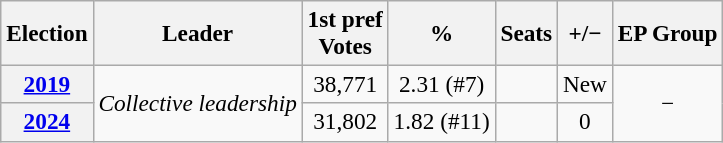<table class="wikitable" style="font-size:97%; text-align:center;">
<tr>
<th>Election</th>
<th>Leader</th>
<th>1st pref<br>Votes</th>
<th>%</th>
<th>Seats</th>
<th>+/−</th>
<th>EP Group</th>
</tr>
<tr>
<th><a href='#'>2019</a></th>
<td rowspan="2"><em>Collective leadership</em></td>
<td>38,771</td>
<td>2.31 (#7)</td>
<td></td>
<td>New</td>
<td rowspan="2">−</td>
</tr>
<tr>
<th><a href='#'>2024</a></th>
<td>31,802</td>
<td>1.82 (#11)</td>
<td></td>
<td> 0</td>
</tr>
</table>
